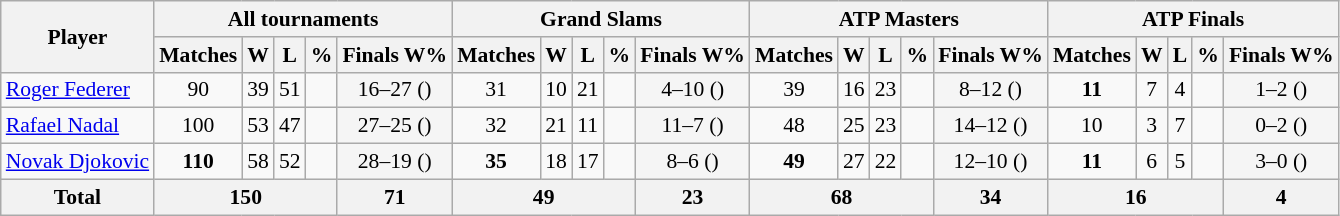<table class="wikitable nowrap" style="text-align: center; font-size: 90%">
<tr>
<th rowspan="2">Player</th>
<th colspan="5">All tournaments</th>
<th colspan="5">Grand Slams</th>
<th colspan="5">ATP Masters</th>
<th colspan="5">ATP Finals</th>
</tr>
<tr>
<th>Matches</th>
<th>W</th>
<th>L</th>
<th>%</th>
<th>Finals W%</th>
<th>Matches</th>
<th>W</th>
<th>L</th>
<th>%</th>
<th>Finals W%</th>
<th>Matches</th>
<th>W</th>
<th>L</th>
<th>%</th>
<th>Finals W%</th>
<th>Matches</th>
<th>W</th>
<th>L</th>
<th>%</th>
<th>Finals W%</th>
</tr>
<tr>
<td style="text-align:left;"> <a href='#'>Roger Federer</a></td>
<td>90</td>
<td>39</td>
<td>51</td>
<td></td>
<td bgcolor="#F5F5F5">16–27 ()</td>
<td>31</td>
<td>10</td>
<td>21</td>
<td></td>
<td bgcolor="#F5F5F5">4–10 ()</td>
<td>39</td>
<td>16</td>
<td>23</td>
<td></td>
<td bgcolor="#F5F5F5">8–12 ()</td>
<td><strong>11</strong></td>
<td>7</td>
<td>4</td>
<td><strong></strong></td>
<td bgcolor="#F5F5F5">1–2 ()</td>
</tr>
<tr>
<td style="text-align:left;"> <a href='#'>Rafael Nadal</a></td>
<td>100</td>
<td>53</td>
<td>47</td>
<td><strong></strong></td>
<td bgcolor="#F5F5F5">27–25 ()</td>
<td>32</td>
<td>21</td>
<td>11</td>
<td><strong></strong></td>
<td bgcolor="#F5F5F5">11–7 (<strong></strong>)</td>
<td>48</td>
<td>25</td>
<td>23</td>
<td></td>
<td bgcolor="#F5F5F5">14–12 ()</td>
<td>10</td>
<td>3</td>
<td>7</td>
<td></td>
<td bgcolor="#F5F5F5">0–2 ()</td>
</tr>
<tr>
<td style="text-align:left;"> <a href='#'>Novak Djokovic</a></td>
<td><strong>110</strong></td>
<td>58</td>
<td>52</td>
<td></td>
<td bgcolor="#F5F5F5">28–19 (<strong></strong>)</td>
<td><strong>35</strong></td>
<td>18</td>
<td>17</td>
<td></td>
<td bgcolor="#F5F5F5">8–6 ()</td>
<td><strong>49</strong></td>
<td>27</td>
<td>22</td>
<td><strong></strong></td>
<td bgcolor="#F5F5F5">12–10 (<strong></strong>)</td>
<td><strong>11</strong></td>
<td>6</td>
<td>5</td>
<td></td>
<td bgcolor="#F5F5F5">3–0 (<strong></strong>)</td>
</tr>
<tr>
<th>Total</th>
<th colspan=4>150</th>
<th>71</th>
<th colspan=4>49</th>
<th>23</th>
<th colspan=4>68</th>
<th>34</th>
<th colspan=4>16</th>
<th>4</th>
</tr>
</table>
